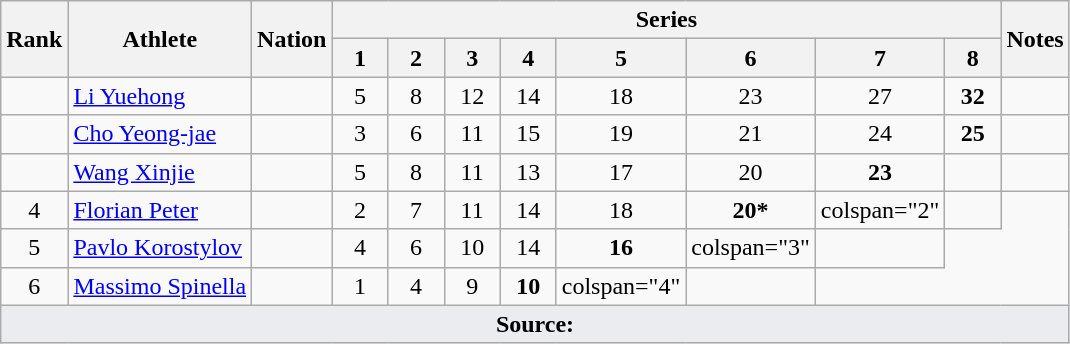<table class="wikitable" style="text-align:center">
<tr>
<th rowspan="2">Rank</th>
<th rowspan="2">Athlete</th>
<th rowspan="2">Nation</th>
<th colspan="8">Series</th>
<th rowspan="2">Notes</th>
</tr>
<tr>
<th width=30>1</th>
<th width=30>2</th>
<th width=30>3</th>
<th width=30>4</th>
<th width=30>5</th>
<th width=30>6</th>
<th width=30>7</th>
<th width=30>8</th>
</tr>
<tr>
<td></td>
<td align="left"><a href='#'>Li Yuehong</a></td>
<td align="left"></td>
<td>5</td>
<td>8</td>
<td>12</td>
<td>14</td>
<td>18</td>
<td>23</td>
<td>27</td>
<td><strong>32</strong></td>
<td></td>
</tr>
<tr>
<td></td>
<td align="left"><a href='#'>Cho Yeong-jae</a></td>
<td align="left"></td>
<td>3</td>
<td>6</td>
<td>11</td>
<td>15</td>
<td>19</td>
<td>21</td>
<td>24</td>
<td><strong>25</strong></td>
<td></td>
</tr>
<tr>
<td></td>
<td align="left"><a href='#'>Wang Xinjie</a></td>
<td align="left"></td>
<td>5</td>
<td>8</td>
<td>11</td>
<td>13</td>
<td>17</td>
<td>20</td>
<td><strong>23</strong></td>
<td></td>
<td></td>
</tr>
<tr>
<td>4</td>
<td align="left"><a href='#'>Florian Peter</a></td>
<td align="left"></td>
<td>2</td>
<td>7</td>
<td>11</td>
<td>14</td>
<td>18</td>
<td><strong>20*</strong></td>
<td>colspan="2" </td>
<td></td>
</tr>
<tr>
<td>5</td>
<td align="left"><a href='#'>Pavlo Korostylov</a></td>
<td align="left"></td>
<td>4</td>
<td>6</td>
<td>10</td>
<td>14</td>
<td><strong>16</strong></td>
<td>colspan="3" </td>
<td></td>
</tr>
<tr>
<td>6</td>
<td align="left"><a href='#'>Massimo Spinella</a></td>
<td align="left"></td>
<td>1</td>
<td>4</td>
<td>9</td>
<td><strong>10</strong></td>
<td>colspan="4" </td>
<td></td>
</tr>
<tr>
<th colspan="12" style="background-color:#EAECF0;text-align:center"><strong>Source:</strong></th>
</tr>
</table>
